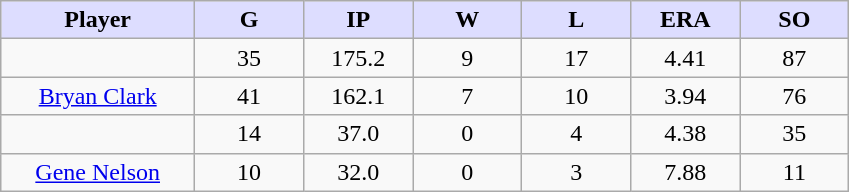<table class="wikitable sortable">
<tr>
<th style="background:#ddf; width:16%;">Player</th>
<th style="background:#ddf; width:9%;">G</th>
<th style="background:#ddf; width:9%;">IP</th>
<th style="background:#ddf; width:9%;">W</th>
<th style="background:#ddf; width:9%;">L</th>
<th style="background:#ddf; width:9%;">ERA</th>
<th style="background:#ddf; width:9%;">SO</th>
</tr>
<tr style="text-align:center;">
<td></td>
<td>35</td>
<td>175.2</td>
<td>9</td>
<td>17</td>
<td>4.41</td>
<td>87</td>
</tr>
<tr style="text-align:center;">
<td><a href='#'>Bryan Clark</a></td>
<td>41</td>
<td>162.1</td>
<td>7</td>
<td>10</td>
<td>3.94</td>
<td>76</td>
</tr>
<tr align=center>
<td></td>
<td>14</td>
<td>37.0</td>
<td>0</td>
<td>4</td>
<td>4.38</td>
<td>35</td>
</tr>
<tr align=center>
<td><a href='#'>Gene Nelson</a></td>
<td>10</td>
<td>32.0</td>
<td>0</td>
<td>3</td>
<td>7.88</td>
<td>11</td>
</tr>
</table>
